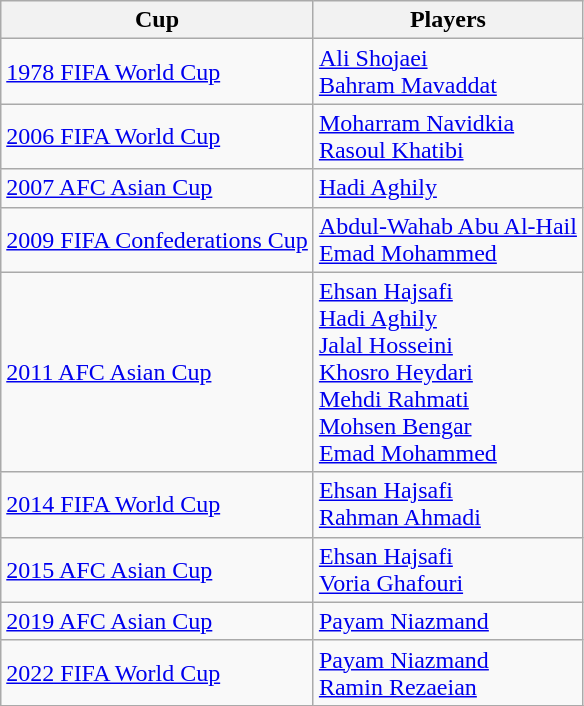<table class="wikitable" style="text-align: left">
<tr style="text-align: center">
<th>Cup</th>
<th>Players</th>
</tr>
<tr>
<td align="left"> <a href='#'>1978 FIFA World Cup</a></td>
<td> <a href='#'>Ali Shojaei</a><br> <a href='#'>Bahram Mavaddat</a></td>
</tr>
<tr>
<td align="left"> <a href='#'>2006 FIFA World Cup</a></td>
<td> <a href='#'>Moharram Navidkia</a><br> <a href='#'>Rasoul Khatibi</a></td>
</tr>
<tr>
<td align="left"> <a href='#'>2007 AFC Asian Cup</a></td>
<td> <a href='#'>Hadi Aghily</a></td>
</tr>
<tr>
<td align="left"> <a href='#'>2009 FIFA Confederations Cup</a></td>
<td> <a href='#'>Abdul-Wahab Abu Al-Hail</a><br> <a href='#'>Emad Mohammed</a></td>
</tr>
<tr>
<td align="left"> <a href='#'>2011 AFC Asian Cup</a></td>
<td> <a href='#'>Ehsan Hajsafi</a><br> <a href='#'>Hadi Aghily</a><br> <a href='#'>Jalal Hosseini</a><br> <a href='#'>Khosro Heydari</a><br> <a href='#'>Mehdi Rahmati</a><br> <a href='#'>Mohsen Bengar</a><br>  <a href='#'>Emad Mohammed</a></td>
</tr>
<tr>
<td align="left"> <a href='#'>2014 FIFA World Cup</a></td>
<td> <a href='#'>Ehsan Hajsafi</a><br> <a href='#'>Rahman Ahmadi</a></td>
</tr>
<tr>
<td align="left"> <a href='#'>2015 AFC Asian Cup</a></td>
<td> <a href='#'>Ehsan Hajsafi</a><br> <a href='#'>Voria Ghafouri</a></td>
</tr>
<tr>
<td align="left"> <a href='#'>2019 AFC Asian Cup</a></td>
<td> <a href='#'>Payam Niazmand</a></td>
</tr>
<tr>
<td align="left"> <a href='#'>2022 FIFA World Cup</a></td>
<td> <a href='#'>Payam Niazmand</a><br> <a href='#'>Ramin Rezaeian</a></td>
</tr>
<tr>
</tr>
</table>
